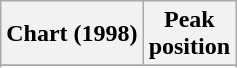<table class="wikitable plainrowheaders">
<tr>
<th scope="col">Chart (1998)</th>
<th scope="col">Peak<br>position</th>
</tr>
<tr>
</tr>
<tr>
</tr>
</table>
